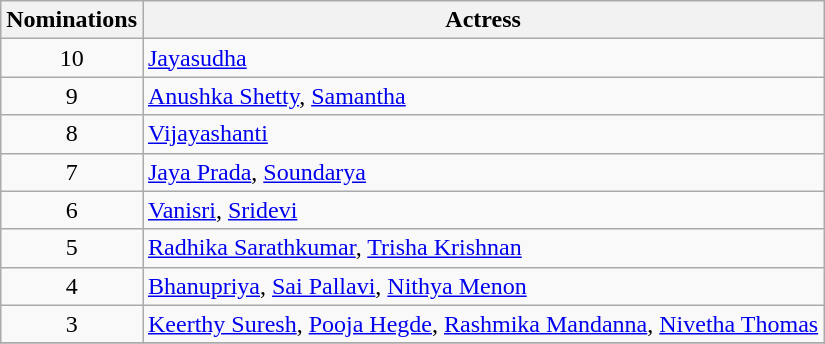<table class="wikitable">
<tr>
<th>Nominations</th>
<th>Actress</th>
</tr>
<tr>
<td style="text-align:center;">10</td>
<td><a href='#'>Jayasudha</a></td>
</tr>
<tr>
<td style="text-align:center;">9</td>
<td><a href='#'>Anushka Shetty</a>, <a href='#'>Samantha</a></td>
</tr>
<tr>
<td style="text-align:center;">8</td>
<td><a href='#'>Vijayashanti</a></td>
</tr>
<tr>
<td style="text-align:center;">7</td>
<td><a href='#'>Jaya Prada</a>, <a href='#'>Soundarya</a></td>
</tr>
<tr>
<td style="text-align:center;">6</td>
<td><a href='#'>Vanisri</a>, <a href='#'>Sridevi</a></td>
</tr>
<tr>
<td style="text-align:center;">5</td>
<td><a href='#'>Radhika Sarathkumar</a>, <a href='#'>Trisha Krishnan</a></td>
</tr>
<tr>
<td style="text-align:center;">4</td>
<td><a href='#'>Bhanupriya</a>, <a href='#'>Sai Pallavi</a>, <a href='#'>Nithya Menon</a></td>
</tr>
<tr>
<td style="text-align:center;">3</td>
<td><a href='#'>Keerthy Suresh</a>, <a href='#'>Pooja Hegde</a>, <a href='#'>Rashmika Mandanna</a>, <a href='#'>Nivetha Thomas</a></td>
</tr>
<tr>
</tr>
</table>
